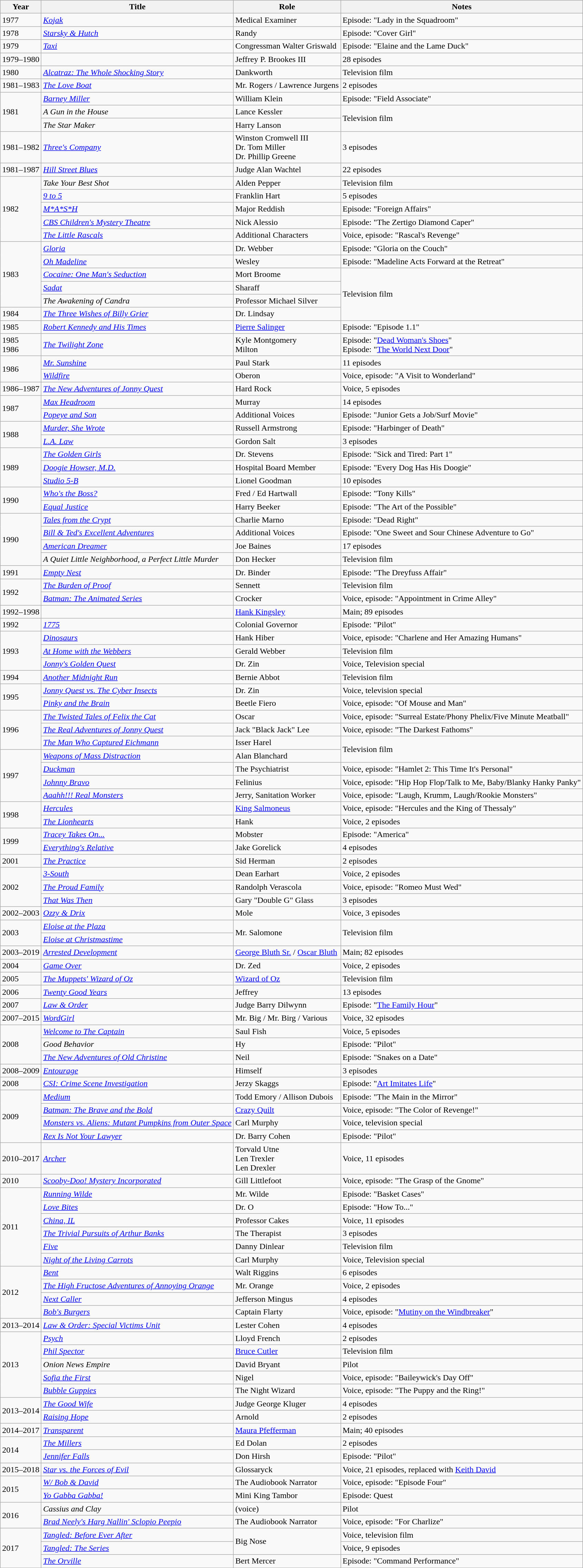<table class="wikitable sortable">
<tr>
<th>Year</th>
<th>Title</th>
<th>Role</th>
<th class="unsortable">Notes</th>
</tr>
<tr>
<td>1977</td>
<td><em><a href='#'>Kojak</a></em></td>
<td>Medical Examiner</td>
<td>Episode: "Lady in the Squadroom"</td>
</tr>
<tr>
<td>1978</td>
<td><em><a href='#'>Starsky & Hutch</a></em></td>
<td>Randy</td>
<td>Episode: "Cover Girl"</td>
</tr>
<tr>
<td>1979</td>
<td><em><a href='#'>Taxi</a></em></td>
<td>Congressman Walter Griswald</td>
<td>Episode: "Elaine and the Lame Duck"</td>
</tr>
<tr>
<td>1979–1980</td>
<td><em></em></td>
<td>Jeffrey P. Brookes III</td>
<td>28 episodes</td>
</tr>
<tr>
<td>1980</td>
<td><em><a href='#'>Alcatraz: The Whole Shocking Story</a></em></td>
<td>Dankworth</td>
<td>Television film</td>
</tr>
<tr>
<td>1981–1983</td>
<td><em><a href='#'>The Love Boat</a></em></td>
<td>Mr. Rogers / Lawrence Jurgens</td>
<td>2 episodes</td>
</tr>
<tr>
<td rowspan="3">1981</td>
<td><em><a href='#'>Barney Miller</a></em></td>
<td>William Klein</td>
<td>Episode: "Field Associate"</td>
</tr>
<tr>
<td><em>A Gun in the House</em></td>
<td>Lance Kessler</td>
<td rowspan="2">Television film</td>
</tr>
<tr>
<td><em>The Star Maker</em></td>
<td>Harry Lanson</td>
</tr>
<tr>
<td>1981–1982</td>
<td><em><a href='#'>Three's Company</a></em></td>
<td>Winston Cromwell III  <br> Dr. Tom Miller <br> Dr. Phillip Greene</td>
<td>3 episodes</td>
</tr>
<tr>
<td>1981–1987</td>
<td><em><a href='#'>Hill Street Blues</a></em></td>
<td>Judge Alan Wachtel</td>
<td>22 episodes</td>
</tr>
<tr>
<td rowspan="5">1982</td>
<td><em>Take Your Best Shot</em></td>
<td>Alden Pepper</td>
<td>Television film</td>
</tr>
<tr>
<td><em><a href='#'>9 to 5</a></em></td>
<td>Franklin Hart</td>
<td>5 episodes</td>
</tr>
<tr>
<td><em><a href='#'>M*A*S*H</a></em></td>
<td>Major Reddish</td>
<td>Episode: "Foreign Affairs"</td>
</tr>
<tr>
<td><em><a href='#'>CBS Children's Mystery Theatre</a></em></td>
<td>Nick Alessio</td>
<td>Episode: "The Zertigo Diamond Caper"</td>
</tr>
<tr>
<td><em><a href='#'>The Little Rascals</a></em></td>
<td>Additional Characters</td>
<td>Voice, episode: "Rascal's Revenge"</td>
</tr>
<tr>
<td rowspan="5">1983</td>
<td><em><a href='#'>Gloria</a></em></td>
<td>Dr. Webber</td>
<td>Episode: "Gloria on the Couch"</td>
</tr>
<tr>
<td><em><a href='#'>Oh Madeline</a></em></td>
<td>Wesley</td>
<td>Episode: "Madeline Acts Forward at the Retreat"</td>
</tr>
<tr>
<td><em><a href='#'>Cocaine: One Man's Seduction</a></em></td>
<td>Mort Broome</td>
<td rowspan="4">Television film</td>
</tr>
<tr>
<td><em><a href='#'>Sadat</a></em></td>
<td>Sharaff</td>
</tr>
<tr>
<td><em>The Awakening of Candra</em></td>
<td>Professor Michael Silver</td>
</tr>
<tr>
<td>1984</td>
<td><em><a href='#'>The Three Wishes of Billy Grier</a></em></td>
<td>Dr. Lindsay</td>
</tr>
<tr>
<td>1985</td>
<td><em><a href='#'>Robert Kennedy and His Times</a></em></td>
<td><a href='#'>Pierre Salinger</a></td>
<td>Episode: "Episode 1.1"</td>
</tr>
<tr>
<td>1985 <br> 1986</td>
<td><em><a href='#'>The Twilight Zone</a></em></td>
<td>Kyle Montgomery<br>Milton</td>
<td>Episode: "<a href='#'>Dead Woman's Shoes</a>"<br>Episode: "<a href='#'>The World Next Door</a>"</td>
</tr>
<tr>
<td rowspan="2">1986</td>
<td><em><a href='#'>Mr. Sunshine</a></em></td>
<td>Paul Stark</td>
<td>11 episodes</td>
</tr>
<tr>
<td><em><a href='#'>Wildfire</a></em></td>
<td>Oberon</td>
<td>Voice, episode: "A Visit to Wonderland"</td>
</tr>
<tr>
<td>1986–1987</td>
<td><em><a href='#'>The New Adventures of Jonny Quest</a></em></td>
<td>Hard Rock</td>
<td>Voice, 5 episodes</td>
</tr>
<tr>
<td rowspan="2">1987</td>
<td><em><a href='#'>Max Headroom</a></em></td>
<td>Murray</td>
<td>14 episodes</td>
</tr>
<tr>
<td><em><a href='#'>Popeye and Son</a></em></td>
<td>Additional Voices</td>
<td>Episode: "Junior Gets a Job/Surf Movie"</td>
</tr>
<tr>
<td rowspan="2">1988</td>
<td><em><a href='#'>Murder, She Wrote</a></em></td>
<td>Russell Armstrong</td>
<td>Episode: "Harbinger of Death"</td>
</tr>
<tr>
<td><em><a href='#'>L.A. Law</a></em></td>
<td>Gordon Salt</td>
<td>3 episodes</td>
</tr>
<tr>
<td rowspan="3">1989</td>
<td><em><a href='#'>The Golden Girls</a></em></td>
<td>Dr. Stevens</td>
<td>Episode: "Sick and Tired: Part 1"</td>
</tr>
<tr>
<td><em><a href='#'>Doogie Howser, M.D.</a></em></td>
<td>Hospital Board Member</td>
<td>Episode: "Every Dog Has His Doogie"</td>
</tr>
<tr>
<td><em><a href='#'>Studio 5-B</a></em></td>
<td>Lionel Goodman</td>
<td>10 episodes</td>
</tr>
<tr>
<td rowspan="2">1990</td>
<td><em><a href='#'>Who's the Boss?</a></em></td>
<td>Fred / Ed Hartwall</td>
<td>Episode: "Tony Kills"</td>
</tr>
<tr>
<td><em><a href='#'>Equal Justice</a></em></td>
<td>Harry Beeker</td>
<td>Episode: "The Art of the Possible"</td>
</tr>
<tr>
<td rowspan="4">1990</td>
<td><em><a href='#'>Tales from the Crypt</a></em></td>
<td>Charlie Marno</td>
<td>Episode: "Dead Right"</td>
</tr>
<tr>
<td><em><a href='#'>Bill & Ted's Excellent Adventures</a></em></td>
<td>Additional Voices</td>
<td>Episode: "One Sweet and Sour Chinese Adventure to Go"</td>
</tr>
<tr>
<td><em><a href='#'>American Dreamer</a></em></td>
<td>Joe Baines</td>
<td>17 episodes</td>
</tr>
<tr>
<td><em>A Quiet Little Neighborhood, a Perfect Little Murder</em></td>
<td>Don Hecker</td>
<td>Television film</td>
</tr>
<tr>
<td>1991</td>
<td><em><a href='#'>Empty Nest</a></em></td>
<td>Dr. Binder</td>
<td>Episode: "The Dreyfuss Affair"</td>
</tr>
<tr>
<td rowspan="2">1992</td>
<td><em><a href='#'>The Burden of Proof</a></em></td>
<td>Sennett</td>
<td>Television film</td>
</tr>
<tr>
<td><em><a href='#'>Batman: The Animated Series</a></em></td>
<td>Crocker</td>
<td>Voice, episode: "Appointment in Crime Alley"</td>
</tr>
<tr>
<td>1992–1998</td>
<td><em></em></td>
<td><a href='#'>Hank Kingsley</a></td>
<td>Main; 89 episodes</td>
</tr>
<tr>
<td>1992</td>
<td><em><a href='#'>1775</a></em></td>
<td>Colonial Governor</td>
<td>Episode: "Pilot"</td>
</tr>
<tr>
<td rowspan="3">1993</td>
<td><em><a href='#'>Dinosaurs</a></em></td>
<td>Hank Hiber</td>
<td>Voice, episode: "Charlene and Her Amazing Humans"</td>
</tr>
<tr>
<td><em><a href='#'>At Home with the Webbers</a></em></td>
<td>Gerald Webber</td>
<td>Television film</td>
</tr>
<tr>
<td><em><a href='#'>Jonny's Golden Quest</a></em></td>
<td>Dr. Zin</td>
<td>Voice, Television special</td>
</tr>
<tr>
<td>1994</td>
<td><em><a href='#'>Another Midnight Run</a></em></td>
<td>Bernie Abbot</td>
<td>Television film</td>
</tr>
<tr>
<td rowspan="2">1995</td>
<td><em><a href='#'>Jonny Quest vs. The Cyber Insects</a></em></td>
<td>Dr. Zin</td>
<td>Voice, television special</td>
</tr>
<tr>
<td><em><a href='#'>Pinky and the Brain</a></em></td>
<td>Beetle Fiero</td>
<td>Voice, episode: "Of Mouse and Man"</td>
</tr>
<tr>
<td rowspan="3">1996</td>
<td><em><a href='#'>The Twisted Tales of Felix the Cat</a></em></td>
<td>Oscar</td>
<td>Voice, episode: "Surreal Estate/Phony Phelix/Five Minute Meatball"</td>
</tr>
<tr>
<td><em><a href='#'>The Real Adventures of Jonny Quest</a></em></td>
<td>Jack "Black Jack" Lee</td>
<td>Voice, episode: "The Darkest Fathoms"</td>
</tr>
<tr>
<td><em><a href='#'>The Man Who Captured Eichmann</a></em></td>
<td>Isser Harel</td>
<td rowspan="2">Television film</td>
</tr>
<tr>
<td rowspan="4">1997</td>
<td><em><a href='#'>Weapons of Mass Distraction</a></em></td>
<td>Alan Blanchard</td>
</tr>
<tr>
<td><em><a href='#'>Duckman</a></em></td>
<td>The Psychiatrist</td>
<td>Voice, episode: "Hamlet 2: This Time It's Personal"</td>
</tr>
<tr>
<td><em><a href='#'>Johnny Bravo</a></em></td>
<td>Felinius</td>
<td>Voice, episode: "Hip Hop Flop/Talk to Me, Baby/Blanky Hanky Panky"</td>
</tr>
<tr>
<td><em><a href='#'>Aaahh!!! Real Monsters</a></em></td>
<td>Jerry, Sanitation Worker</td>
<td>Voice, episode: "Laugh, Krumm, Laugh/Rookie Monsters"</td>
</tr>
<tr>
<td rowspan="2">1998</td>
<td><em><a href='#'>Hercules</a></em></td>
<td><a href='#'>King Salmoneus</a></td>
<td>Voice, episode: "Hercules and the King of Thessaly"</td>
</tr>
<tr>
<td><em><a href='#'>The Lionhearts</a></em></td>
<td>Hank</td>
<td>Voice, 2 episodes</td>
</tr>
<tr>
<td rowspan="2">1999</td>
<td><em><a href='#'>Tracey Takes On...</a></em></td>
<td>Mobster</td>
<td>Episode: "America"</td>
</tr>
<tr>
<td><em><a href='#'>Everything's Relative</a></em></td>
<td>Jake Gorelick</td>
<td>4 episodes</td>
</tr>
<tr>
<td>2001</td>
<td><em><a href='#'>The Practice</a></em></td>
<td>Sid Herman</td>
<td>2 episodes</td>
</tr>
<tr>
<td rowspan="3">2002</td>
<td><em><a href='#'>3-South</a></em></td>
<td>Dean Earhart</td>
<td>Voice, 2 episodes</td>
</tr>
<tr>
<td><em><a href='#'>The Proud Family</a></em></td>
<td>Randolph Verascola</td>
<td>Voice, episode: "Romeo Must Wed"</td>
</tr>
<tr>
<td><em><a href='#'>That Was Then</a></em></td>
<td>Gary "Double G" Glass</td>
<td>3 episodes</td>
</tr>
<tr>
<td>2002–2003</td>
<td><em><a href='#'>Ozzy & Drix</a></em></td>
<td>Mole</td>
<td>Voice, 3 episodes</td>
</tr>
<tr>
<td rowspan="2">2003</td>
<td><em><a href='#'>Eloise at the Plaza</a></em></td>
<td rowspan="2">Mr. Salomone</td>
<td rowspan="2">Television film</td>
</tr>
<tr>
<td><em><a href='#'>Eloise at Christmastime</a></em></td>
</tr>
<tr>
<td>2003–2019</td>
<td><em><a href='#'>Arrested Development</a></em></td>
<td><a href='#'>George Bluth Sr.</a> / <a href='#'>Oscar Bluth</a></td>
<td>Main; 82 episodes</td>
</tr>
<tr>
<td>2004</td>
<td><em><a href='#'>Game Over</a></em></td>
<td>Dr. Zed</td>
<td>Voice, 2 episodes</td>
</tr>
<tr>
<td>2005</td>
<td><em><a href='#'>The Muppets' Wizard of Oz</a></em></td>
<td><a href='#'>Wizard of Oz</a></td>
<td>Television film</td>
</tr>
<tr>
<td>2006</td>
<td><em><a href='#'>Twenty Good Years</a></em></td>
<td>Jeffrey</td>
<td>13 episodes</td>
</tr>
<tr>
<td>2007</td>
<td><em><a href='#'>Law & Order</a></em></td>
<td>Judge Barry Dilwynn</td>
<td>Episode: "<a href='#'>The Family Hour</a>"</td>
</tr>
<tr>
<td>2007–2015</td>
<td><em><a href='#'>WordGirl</a></em></td>
<td>Mr. Big / Mr. Birg / Various</td>
<td>Voice, 32 episodes</td>
</tr>
<tr>
<td rowspan="3">2008</td>
<td><em><a href='#'>Welcome to The Captain</a></em></td>
<td>Saul Fish</td>
<td>Voice, 5 episodes</td>
</tr>
<tr>
<td><em>Good Behavior</em></td>
<td>Hy</td>
<td>Episode: "Pilot"</td>
</tr>
<tr>
<td><em><a href='#'>The New Adventures of Old Christine</a></em></td>
<td>Neil</td>
<td>Episode: "Snakes on a Date"</td>
</tr>
<tr>
<td>2008–2009</td>
<td><em><a href='#'>Entourage</a></em></td>
<td>Himself</td>
<td>3 episodes</td>
</tr>
<tr>
<td>2008</td>
<td><em><a href='#'>CSI: Crime Scene Investigation</a></em></td>
<td>Jerzy Skaggs</td>
<td>Episode: "<a href='#'>Art Imitates Life</a>"</td>
</tr>
<tr>
<td rowspan="4">2009</td>
<td><em><a href='#'>Medium</a></em></td>
<td>Todd Emory / Allison Dubois</td>
<td>Episode: "The Main in the Mirror"</td>
</tr>
<tr>
<td><em><a href='#'>Batman: The Brave and the Bold</a></em></td>
<td><a href='#'>Crazy Quilt</a></td>
<td>Voice, episode: "The Color of Revenge!"</td>
</tr>
<tr>
<td><em><a href='#'>Monsters vs. Aliens: Mutant Pumpkins from Outer Space</a></em></td>
<td>Carl Murphy</td>
<td>Voice, television special</td>
</tr>
<tr>
<td><em><a href='#'>Rex Is Not Your Lawyer</a></em></td>
<td>Dr. Barry Cohen</td>
<td>Episode: "Pilot"</td>
</tr>
<tr>
<td>2010–2017</td>
<td><em><a href='#'>Archer</a></em></td>
<td>Torvald Utne <br> Len Trexler <br> Len Drexler</td>
<td>Voice, 11 episodes</td>
</tr>
<tr>
<td>2010</td>
<td><em><a href='#'>Scooby-Doo! Mystery Incorporated</a></em></td>
<td>Gill Littlefoot</td>
<td>Voice, episode: "The Grasp of the Gnome"</td>
</tr>
<tr>
<td rowspan="6">2011</td>
<td><em><a href='#'>Running Wilde</a></em></td>
<td>Mr. Wilde</td>
<td>Episode: "Basket Cases"</td>
</tr>
<tr>
<td><em><a href='#'>Love Bites</a></em></td>
<td>Dr. O</td>
<td>Episode: "How To..."</td>
</tr>
<tr>
<td><em><a href='#'>China, IL</a></em></td>
<td>Professor Cakes</td>
<td>Voice, 11 episodes</td>
</tr>
<tr>
<td><em><a href='#'>The Trivial Pursuits of Arthur Banks</a></em></td>
<td>The Therapist</td>
<td>3 episodes</td>
</tr>
<tr>
<td><em><a href='#'>Five</a></em></td>
<td>Danny Dinlear</td>
<td>Television film</td>
</tr>
<tr>
<td><em><a href='#'>Night of the Living Carrots</a></em></td>
<td>Carl Murphy</td>
<td>Voice, Television special</td>
</tr>
<tr>
<td rowspan="4">2012</td>
<td><em><a href='#'>Bent</a></em></td>
<td>Walt Riggins</td>
<td>6 episodes</td>
</tr>
<tr>
<td><em><a href='#'>The High Fructose Adventures of Annoying Orange</a></em></td>
<td>Mr. Orange</td>
<td>Voice, 2 episodes</td>
</tr>
<tr>
<td><em><a href='#'>Next Caller</a></em></td>
<td>Jefferson Mingus</td>
<td>4 episodes</td>
</tr>
<tr>
<td><em><a href='#'>Bob's Burgers</a></em></td>
<td>Captain Flarty</td>
<td>Voice, episode: "<a href='#'>Mutiny on the Windbreaker</a>"</td>
</tr>
<tr>
<td>2013–2014</td>
<td><em><a href='#'>Law & Order: Special Victims Unit</a></em></td>
<td>Lester Cohen</td>
<td>4 episodes</td>
</tr>
<tr>
<td rowspan="5">2013</td>
<td><em><a href='#'>Psych</a></em></td>
<td>Lloyd French</td>
<td>2 episodes</td>
</tr>
<tr>
<td><em><a href='#'>Phil Spector</a></em></td>
<td><a href='#'>Bruce Cutler</a></td>
<td>Television film</td>
</tr>
<tr>
<td><em>Onion News Empire</em></td>
<td>David Bryant</td>
<td>Pilot</td>
</tr>
<tr>
<td><em><a href='#'>Sofia the First</a></em></td>
<td>Nigel</td>
<td>Voice, episode: "Baileywick's Day Off"</td>
</tr>
<tr>
<td><em><a href='#'>Bubble Guppies</a></em></td>
<td>The Night Wizard</td>
<td>Voice, episode: "The Puppy and the Ring!"</td>
</tr>
<tr>
<td rowspan="2">2013–2014</td>
<td><em><a href='#'>The Good Wife</a></em></td>
<td>Judge George Kluger</td>
<td>4 episodes</td>
</tr>
<tr>
<td><em><a href='#'>Raising Hope</a></em></td>
<td>Arnold</td>
<td>2 episodes</td>
</tr>
<tr>
<td>2014–2017</td>
<td><em><a href='#'>Transparent</a></em></td>
<td><a href='#'>Maura Pfefferman</a></td>
<td>Main; 40 episodes</td>
</tr>
<tr>
<td rowspan="2">2014</td>
<td><em><a href='#'>The Millers</a></em></td>
<td>Ed Dolan</td>
<td>2 episodes</td>
</tr>
<tr>
<td><em><a href='#'>Jennifer Falls</a></em></td>
<td>Don Hirsh</td>
<td>Episode: "Pilot"</td>
</tr>
<tr>
<td>2015–2018</td>
<td><em><a href='#'>Star vs. the Forces of Evil</a></em></td>
<td>Glossaryck</td>
<td>Voice, 21 episodes, replaced with <a href='#'>Keith David</a></td>
</tr>
<tr>
<td rowspan="2">2015</td>
<td><em><a href='#'>W/ Bob & David</a></em></td>
<td>The Audiobook Narrator</td>
<td>Voice, episode: "Episode Four"</td>
</tr>
<tr>
<td><em><a href='#'>Yo Gabba Gabba!</a></em></td>
<td>Mini King Tambor</td>
<td>Episode: Quest</td>
</tr>
<tr>
<td rowspan="2">2016</td>
<td><em>Cassius and Clay</em></td>
<td>(voice)</td>
<td>Pilot</td>
</tr>
<tr>
<td><em><a href='#'>Brad Neely's Harg Nallin' Sclopio Peepio</a></em></td>
<td>The Audiobook Narrator</td>
<td>Voice, episode: "For Charlize"</td>
</tr>
<tr>
<td rowspan="3">2017</td>
<td><em><a href='#'>Tangled: Before Ever After</a></em></td>
<td rowspan="2">Big Nose</td>
<td>Voice, television film</td>
</tr>
<tr>
<td><em><a href='#'>Tangled: The Series</a></em></td>
<td>Voice, 9 episodes</td>
</tr>
<tr>
<td><em><a href='#'>The Orville</a></em></td>
<td>Bert Mercer</td>
<td>Episode: "Command Performance"</td>
</tr>
</table>
